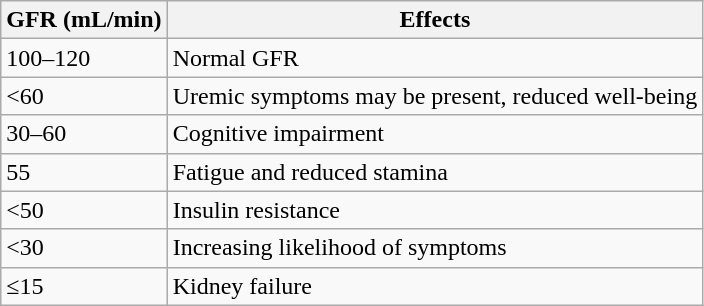<table class="wikitable">
<tr>
<th>GFR (mL/min)</th>
<th>Effects</th>
</tr>
<tr>
<td>100–120</td>
<td>Normal GFR</td>
</tr>
<tr>
<td><60</td>
<td>Uremic symptoms may be present, reduced well-being</td>
</tr>
<tr>
<td>30–60</td>
<td>Cognitive impairment</td>
</tr>
<tr>
<td>55</td>
<td>Fatigue and reduced stamina</td>
</tr>
<tr>
<td><50</td>
<td>Insulin resistance</td>
</tr>
<tr>
<td><30</td>
<td>Increasing likelihood of symptoms</td>
</tr>
<tr>
<td>≤15</td>
<td>Kidney failure</td>
</tr>
</table>
